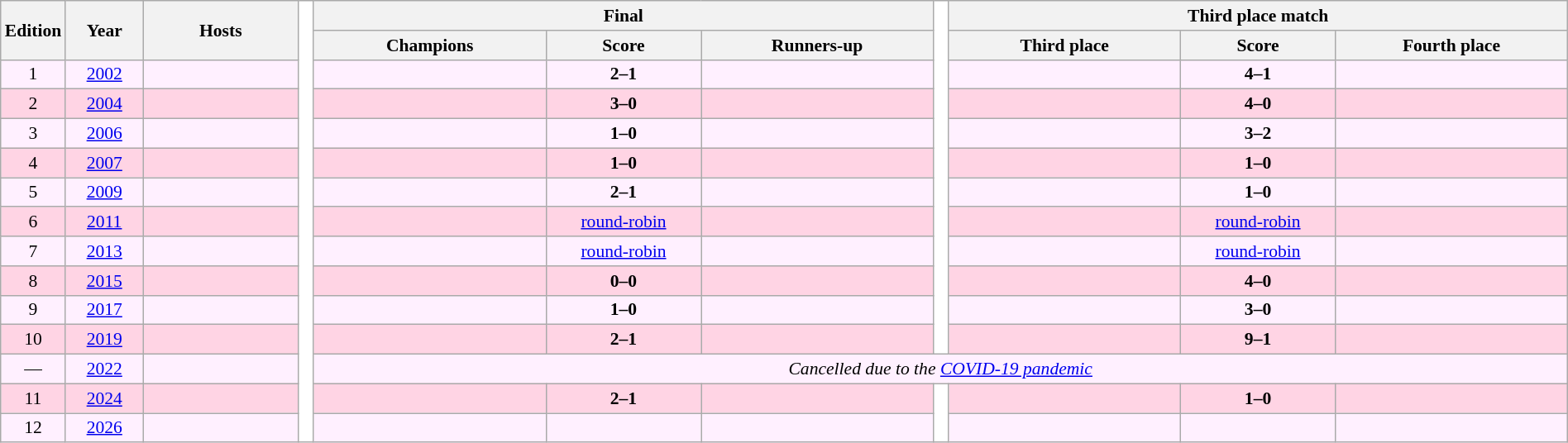<table class="wikitable" style="font-size:90%; text-align:center; width:100%;">
<tr>
<th rowspan=2 width=3%>Edition</th>
<th rowspan=2 width=5%>Year</th>
<th rowspan=2 width=10%>Hosts</th>
<th width=1% rowspan=15 style="background:#ffffff;"></th>
<th colspan=3>Final</th>
<th width=1% rowspan=12 style="background:#ffffff;"></th>
<th colspan=3>Third place match</th>
</tr>
<tr>
<th width=15%>Champions</th>
<th width=10%>Score</th>
<th width=15%>Runners-up</th>
<th width=15%>Third place</th>
<th width=10%>Score</th>
<th width=15%>Fourth place</th>
</tr>
<tr style="background-color:#FFF0FF;">
<td>1</td>
<td><a href='#'>2002</a></td>
<td align=left></td>
<td><strong></strong></td>
<td><strong>2–1</strong></td>
<td></td>
<td></td>
<td><strong>4–1</strong></td>
<td></td>
</tr>
<tr style="background-color:#ffd4e4;">
<td>2</td>
<td><a href='#'>2004</a></td>
<td align=left></td>
<td><strong></strong></td>
<td><strong>3–0</strong></td>
<td></td>
<td></td>
<td><strong>4–0</strong></td>
<td></td>
</tr>
<tr style="background-color:#fff0ff;">
<td>3</td>
<td><a href='#'>2006</a></td>
<td align=left></td>
<td><strong></strong></td>
<td><strong>1–0</strong></td>
<td></td>
<td></td>
<td><strong>3–2</strong></td>
<td></td>
</tr>
<tr style="background-color:#ffd4e4;">
<td>4</td>
<td><a href='#'>2007</a></td>
<td align=left></td>
<td><strong></strong></td>
<td><strong>1–0</strong></td>
<td></td>
<td></td>
<td><strong>1–0</strong></td>
<td></td>
</tr>
<tr style="background-color:#fff0ff;">
<td>5</td>
<td><a href='#'>2009</a></td>
<td align=left></td>
<td><strong></strong></td>
<td><strong>2–1</strong></td>
<td></td>
<td></td>
<td><strong>1–0</strong></td>
<td></td>
</tr>
<tr style="background-color:#ffd4e4;">
<td>6</td>
<td><a href='#'>2011</a></td>
<td align=left></td>
<td><strong></strong></td>
<td><a href='#'>round-robin</a></td>
<td></td>
<td></td>
<td><a href='#'>round-robin</a></td>
<td></td>
</tr>
<tr style="background-color:#fff0ff;">
<td>7</td>
<td><a href='#'>2013</a></td>
<td align=left></td>
<td><strong></strong></td>
<td><a href='#'>round-robin</a></td>
<td></td>
<td></td>
<td><a href='#'>round-robin</a></td>
<td></td>
</tr>
<tr style="background-color:#ffd4e4;">
<td>8</td>
<td><a href='#'>2015</a></td>
<td align=left></td>
<td><strong></strong></td>
<td><strong>0–0</strong> <br></td>
<td></td>
<td></td>
<td><strong>4–0</strong></td>
<td></td>
</tr>
<tr style="background-color:#fff0ff;">
<td>9</td>
<td><a href='#'>2017</a></td>
<td align=left></td>
<td><strong></strong></td>
<td><strong>1–0</strong></td>
<td></td>
<td></td>
<td><strong>3–0</strong></td>
<td></td>
</tr>
<tr style="background-color:#ffd4e4;">
<td>10</td>
<td><a href='#'>2019</a></td>
<td align=left></td>
<td><strong></strong></td>
<td><strong>2–1</strong></td>
<td></td>
<td></td>
<td><strong>9–1</strong></td>
<td></td>
</tr>
<tr style="background-color:#fff0ff;">
<td>—</td>
<td><a href='#'>2022</a></td>
<td align=left></td>
<td colspan=7><em>Cancelled due to the <a href='#'>COVID-19 pandemic</a></em></td>
</tr>
<tr style="background-color:#ffd4e4;">
<td>11</td>
<td><a href='#'>2024</a></td>
<td align=left></td>
<td><strong></strong></td>
<td><strong>2–1</strong></td>
<td></td>
<th width=1% rowspan=2 style="background:#ffffff;"></th>
<td></td>
<td><strong>1–0</strong></td>
<td></td>
</tr>
<tr style="background-color:#fff0ff;">
<td>12</td>
<td><a href='#'>2026</a></td>
<td align=left></td>
<td></td>
<td></td>
<td></td>
<td></td>
<td></td>
<td></td>
</tr>
</table>
